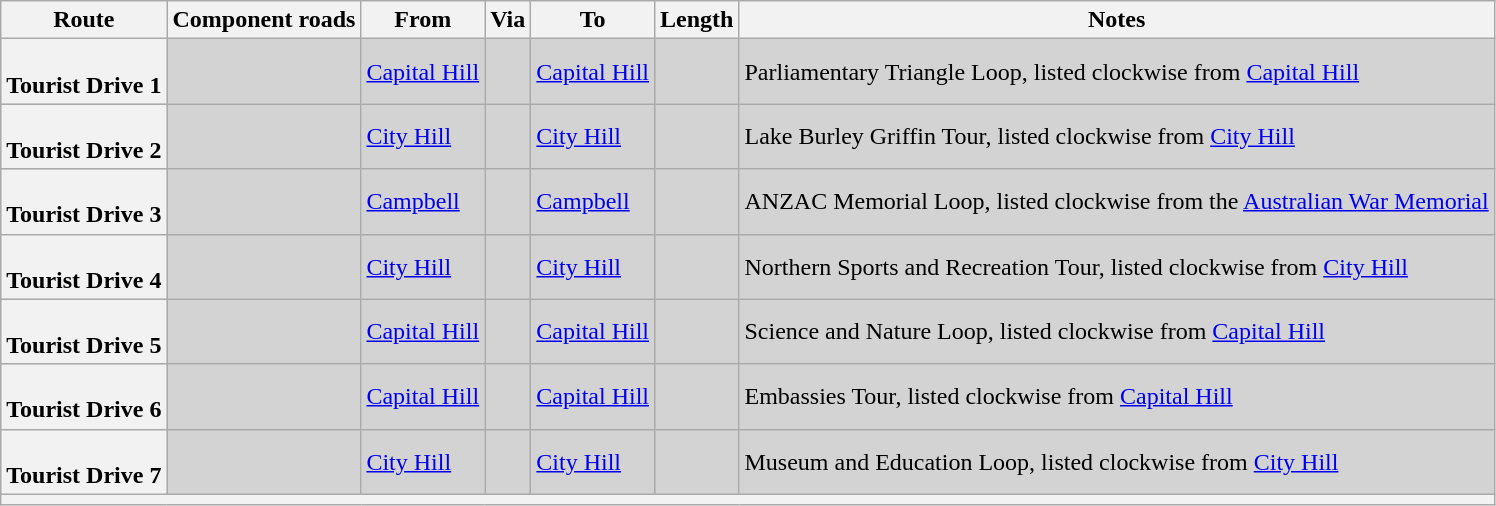<table class="wikitable sortable">
<tr>
<th scope="col">Route</th>
<th scope="col">Component roads</th>
<th scope="col">From</th>
<th scope="col">Via</th>
<th scope="col">To</th>
<th scope="col">Length</th>
<th scope="col">Notes</th>
</tr>
<tr style="background:#d3d3d3;">
<th style="vertical-align:top; white-space:nowrap;"><br>Tourist Drive 1</th>
<td></td>
<td><a href='#'>Capital Hill</a></td>
<td></td>
<td><a href='#'>Capital Hill</a></td>
<td></td>
<td>Parliamentary Triangle Loop, listed clockwise from <a href='#'>Capital Hill</a></td>
</tr>
<tr style="background:#d3d3d3;">
<th style="vertical-align:top; white-space:nowrap;"><br>Tourist Drive 2</th>
<td></td>
<td><a href='#'>City Hill</a></td>
<td></td>
<td><a href='#'>City Hill</a></td>
<td></td>
<td>Lake Burley Griffin Tour, listed clockwise from <a href='#'>City Hill</a></td>
</tr>
<tr style="background:#d3d3d3;">
<th style="vertical-align:top; white-space:nowrap;"><br>Tourist Drive 3</th>
<td></td>
<td><a href='#'>Campbell</a></td>
<td></td>
<td><a href='#'>Campbell</a></td>
<td></td>
<td>ANZAC Memorial Loop, listed clockwise from the <a href='#'>Australian War Memorial</a></td>
</tr>
<tr style="background:#d3d3d3;">
<th style="vertical-align:top; white-space:nowrap;"><br>Tourist Drive 4</th>
<td></td>
<td><a href='#'>City Hill</a></td>
<td></td>
<td><a href='#'>City Hill</a></td>
<td></td>
<td>Northern Sports and Recreation Tour, listed clockwise from <a href='#'>City Hill</a></td>
</tr>
<tr style="background:#d3d3d3;">
<th style="vertical-align:top; white-space:nowrap;"><br>Tourist Drive 5</th>
<td></td>
<td><a href='#'>Capital Hill</a></td>
<td></td>
<td><a href='#'>Capital Hill</a></td>
<td></td>
<td>Science and Nature Loop, listed clockwise from <a href='#'>Capital Hill</a></td>
</tr>
<tr style="background:#d3d3d3;">
<th style="vertical-align:top; white-space:nowrap;"><br>Tourist Drive 6</th>
<td></td>
<td><a href='#'>Capital Hill</a></td>
<td></td>
<td><a href='#'>Capital Hill</a></td>
<td></td>
<td>Embassies Tour, listed clockwise from <a href='#'>Capital Hill</a></td>
</tr>
<tr style="background:#d3d3d3;">
<th style="vertical-align:top; white-space:nowrap;"><br>Tourist Drive 7</th>
<td></td>
<td><a href='#'>City Hill</a></td>
<td></td>
<td><a href='#'>City Hill</a></td>
<td></td>
<td>Museum and Education Loop, listed clockwise from <a href='#'>City Hill</a></td>
</tr>
<tr>
<td colspan="7" style="text-align:center; background:#f2f2f2;"></td>
</tr>
</table>
